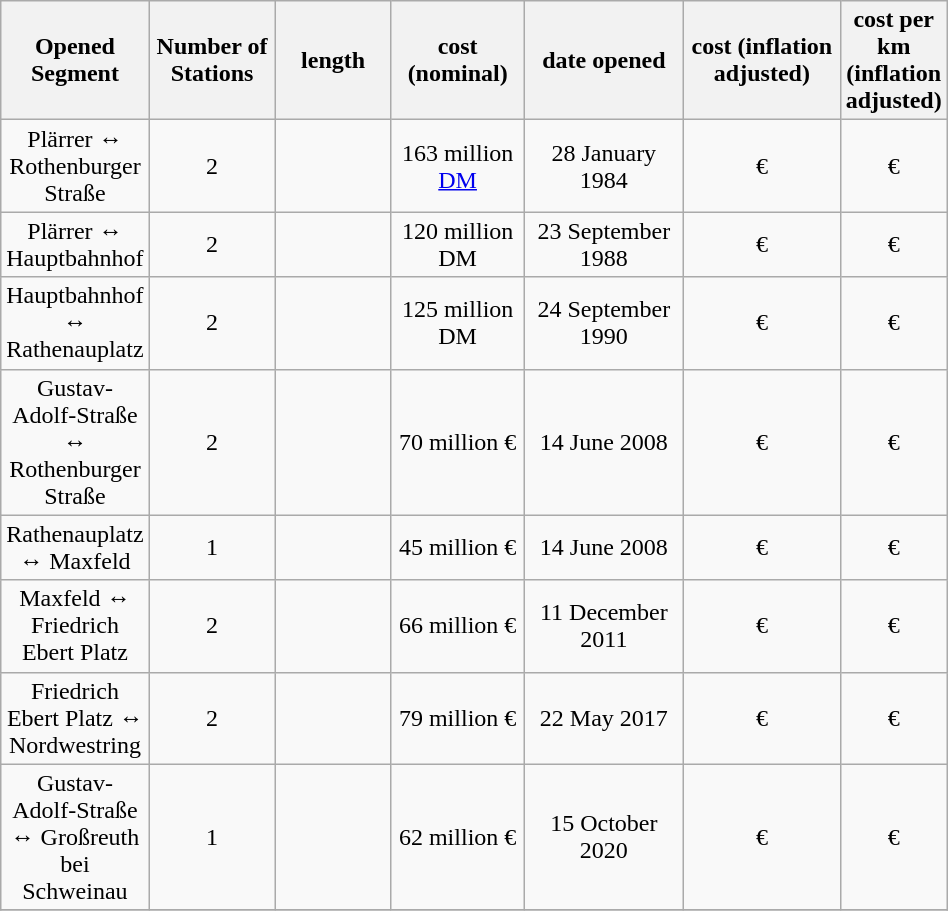<table class="wikitable sortable" style="width:50%; text-align:center;">
<tr>
<th style="width:10%">Opened Segment<br></th>
<th style="width:16%">Number of Stations <br></th>
<th style="width:16%">length<br></th>
<th style="width:16%">cost (nominal)<br></th>
<th style="width:21%">date opened<br></th>
<th style="width:21%">cost (inflation adjusted)</th>
<th>cost per km (inflation adjusted)</th>
</tr>
<tr>
<td>Plärrer ↔ Rothenburger Straße</td>
<td>2</td>
<td></td>
<td>163 million <a href='#'>DM</a></td>
<td>28 January 1984</td>
<td>€</td>
<td>€</td>
</tr>
<tr>
<td>Plärrer ↔ Hauptbahnhof</td>
<td>2</td>
<td></td>
<td>120 million DM</td>
<td>23 September 1988</td>
<td>€</td>
<td>€</td>
</tr>
<tr>
<td>Hauptbahnhof ↔ Rathenauplatz</td>
<td>2</td>
<td></td>
<td>125 million DM</td>
<td>24 September 1990</td>
<td>€</td>
<td>€</td>
</tr>
<tr>
<td>Gustav-Adolf-Straße ↔ Rothenburger Straße</td>
<td>2</td>
<td></td>
<td>70 million €</td>
<td>14 June 2008</td>
<td>€</td>
<td>€</td>
</tr>
<tr>
<td>Rathenauplatz ↔ Maxfeld</td>
<td>1</td>
<td></td>
<td>45 million €</td>
<td>14 June 2008</td>
<td>€</td>
<td>€</td>
</tr>
<tr>
<td>Maxfeld ↔ Friedrich Ebert Platz</td>
<td>2</td>
<td></td>
<td>66 million €</td>
<td>11 December 2011</td>
<td>€</td>
<td>€</td>
</tr>
<tr>
<td>Friedrich Ebert Platz ↔ Nordwestring</td>
<td>2</td>
<td></td>
<td>79 million €</td>
<td>22 May 2017</td>
<td>€</td>
<td>€</td>
</tr>
<tr>
<td>Gustav-Adolf-Straße ↔ Großreuth bei Schweinau</td>
<td>1</td>
<td></td>
<td>62 million €</td>
<td>15 October 2020</td>
<td>€</td>
<td>€</td>
</tr>
<tr>
</tr>
</table>
